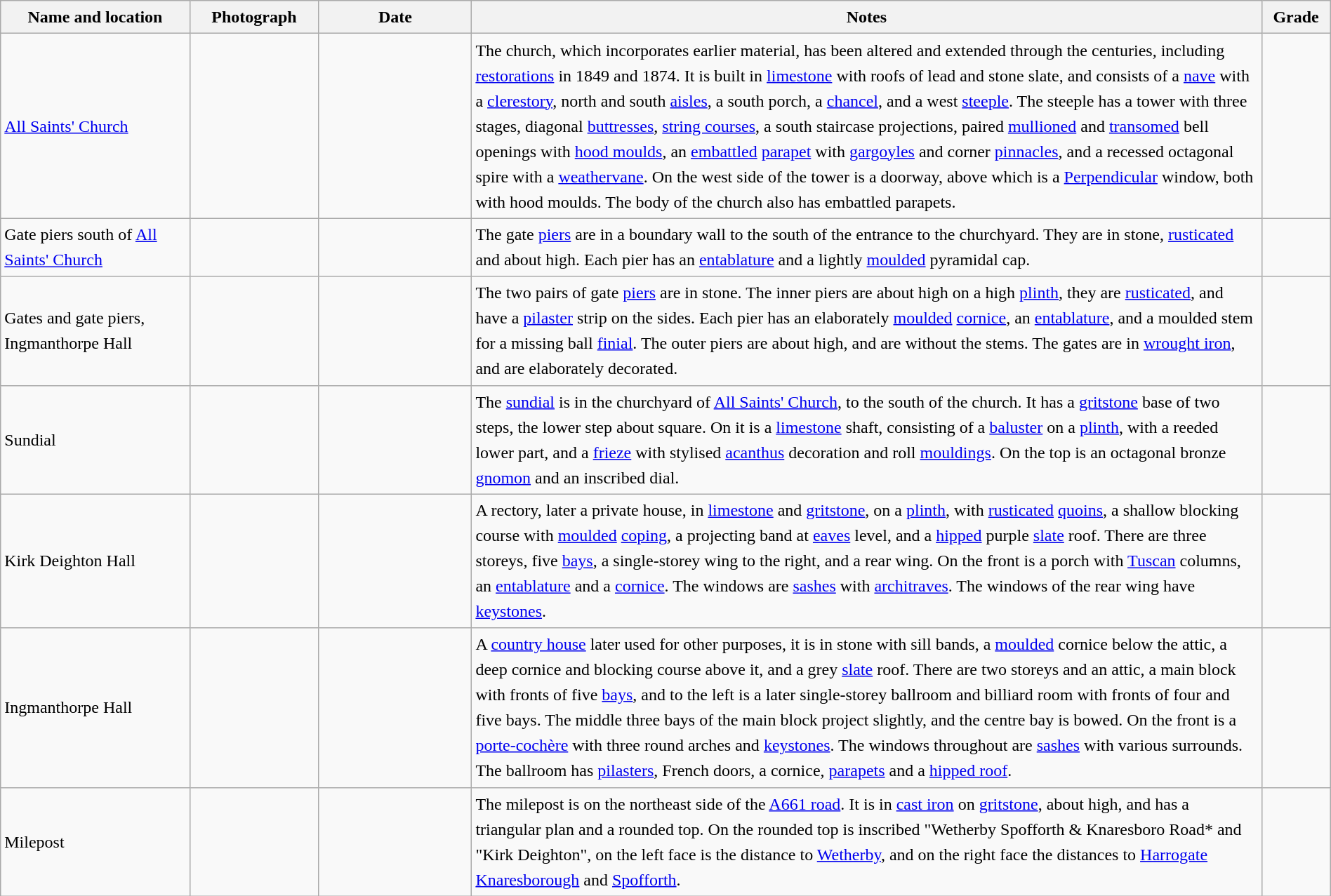<table class="wikitable sortable plainrowheaders" style="width:100%; border:0px; text-align:left; line-height:150%">
<tr>
<th scope="col" style="width:150px">Name and location</th>
<th scope="col" style="width:100px" class="unsortable">Photograph</th>
<th scope="col" style="width:120px">Date</th>
<th scope="col" style="width:650px" class="unsortable">Notes</th>
<th scope="col" style="width:50px">Grade</th>
</tr>
<tr>
<td><a href='#'>All Saints' Church</a><br><small></small></td>
<td></td>
<td align="center"></td>
<td>The church, which incorporates earlier material, has been altered and extended through the centuries, including <a href='#'>restorations</a> in 1849 and 1874. It is built in <a href='#'>limestone</a> with roofs of lead and stone slate, and consists of a <a href='#'>nave</a> with a <a href='#'>clerestory</a>, north and south <a href='#'>aisles</a>, a south porch, a <a href='#'>chancel</a>, and a west <a href='#'>steeple</a>. The steeple has a tower with three stages, diagonal <a href='#'>buttresses</a>, <a href='#'>string courses</a>, a south staircase projections, paired <a href='#'>mullioned</a> and <a href='#'>transomed</a> bell openings with <a href='#'>hood moulds</a>, an <a href='#'>embattled</a> <a href='#'>parapet</a> with <a href='#'>gargoyles</a> and corner <a href='#'>pinnacles</a>, and a recessed octagonal spire with a <a href='#'>weathervane</a>. On the west side of the tower is a doorway, above which is a <a href='#'>Perpendicular</a> window, both with hood moulds.  The body of the church also has embattled parapets.</td>
<td align="center" ></td>
</tr>
<tr>
<td>Gate piers south of <a href='#'>All Saints' Church</a><br><small></small></td>
<td></td>
<td align="center"></td>
<td>The gate <a href='#'>piers</a> are in a boundary wall to the south of the entrance to the churchyard. They are in stone, <a href='#'>rusticated</a> and about  high. Each pier has an <a href='#'>entablature</a> and a lightly <a href='#'>moulded</a> pyramidal cap.</td>
<td align="center" ></td>
</tr>
<tr>
<td>Gates and gate piers, Ingmanthorpe Hall<br><small></small></td>
<td></td>
<td align="center"></td>
<td>The two pairs of gate <a href='#'>piers</a> are in stone. The inner piers are about  high on a high <a href='#'>plinth</a>, they are <a href='#'>rusticated</a>, and have a <a href='#'>pilaster</a> strip on the sides. Each pier has an elaborately <a href='#'>moulded</a> <a href='#'>cornice</a>, an <a href='#'>entablature</a>, and a moulded stem for a missing ball <a href='#'>finial</a>. The outer piers are about  high, and are without the stems. The gates are in <a href='#'>wrought iron</a>, and are elaborately decorated.</td>
<td align="center" ></td>
</tr>
<tr>
<td>Sundial<br><small></small></td>
<td></td>
<td align="center"></td>
<td>The <a href='#'>sundial</a> is in the churchyard of <a href='#'>All Saints' Church</a>, to the south of the church. It has a <a href='#'>gritstone</a> base of two steps, the lower step about  square. On it is a <a href='#'>limestone</a> shaft, consisting of a <a href='#'>baluster</a> on a <a href='#'>plinth</a>, with a reeded lower part, and a <a href='#'>frieze</a> with stylised <a href='#'>acanthus</a> decoration and roll <a href='#'>mouldings</a>. On the top is an octagonal bronze <a href='#'>gnomon</a> and an inscribed dial.</td>
<td align="center" ></td>
</tr>
<tr>
<td>Kirk Deighton Hall<br><small></small></td>
<td></td>
<td align="center"></td>
<td>A rectory, later a private house, in <a href='#'>limestone</a> and <a href='#'>gritstone</a>, on a <a href='#'>plinth</a>, with <a href='#'>rusticated</a> <a href='#'>quoins</a>, a shallow blocking course with <a href='#'>moulded</a> <a href='#'>coping</a>, a projecting band at <a href='#'>eaves</a> level, and a <a href='#'>hipped</a> purple <a href='#'>slate</a> roof. There are three storeys, five <a href='#'>bays</a>, a single-storey wing to the right, and a rear wing. On the front is a porch with <a href='#'>Tuscan</a> columns, an <a href='#'>entablature</a> and a <a href='#'>cornice</a>. The windows are <a href='#'>sashes</a> with <a href='#'>architraves</a>. The windows of the rear wing have <a href='#'>keystones</a>.</td>
<td align="center" ></td>
</tr>
<tr>
<td>Ingmanthorpe Hall<br><small></small></td>
<td></td>
<td align="center"></td>
<td>A <a href='#'>country house</a> later used for other purposes, it is in stone with sill bands, a <a href='#'>moulded</a> cornice below the attic, a deep cornice and blocking course above it, and a grey <a href='#'>slate</a> roof. There are two storeys and an attic, a main block with fronts of five <a href='#'>bays</a>, and to the left is a later single-storey ballroom and billiard room with fronts of four and five bays. The middle three bays of the main block project slightly, and the centre bay is bowed. On the front is a <a href='#'>porte-cochère</a> with three round arches and <a href='#'>keystones</a>. The windows throughout are <a href='#'>sashes</a> with various surrounds. The ballroom has <a href='#'>pilasters</a>, French doors, a cornice, <a href='#'>parapets</a> and a <a href='#'>hipped roof</a>.</td>
<td align="center" ></td>
</tr>
<tr>
<td>Milepost<br><small></small></td>
<td></td>
<td align="center"></td>
<td>The milepost is on the northeast side of the <a href='#'>A661 road</a>. It is in <a href='#'>cast iron</a> on <a href='#'>gritstone</a>, about  high, and has a triangular plan and a rounded top. On the rounded top is inscribed "Wetherby Spofforth & Knaresboro Road* and "Kirk Deighton", on the left face is the distance to <a href='#'>Wetherby</a>, and on the right face the distances to <a href='#'>Harrogate</a> <a href='#'>Knaresborough</a> and <a href='#'>Spofforth</a>.</td>
<td align="center" ></td>
</tr>
<tr>
</tr>
</table>
